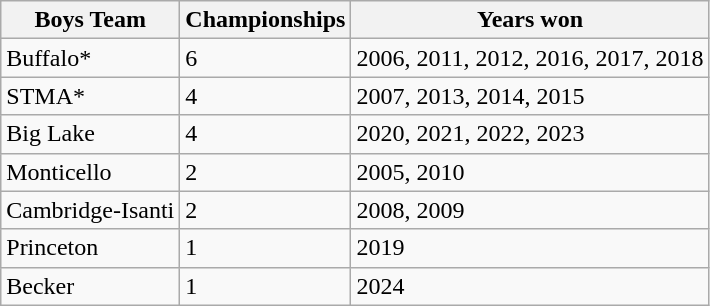<table class="wikitable">
<tr>
<th>Boys Team</th>
<th>Championships</th>
<th>Years won</th>
</tr>
<tr>
<td>Buffalo*</td>
<td>6</td>
<td>2006, 2011, 2012, 2016, 2017, 2018</td>
</tr>
<tr>
<td>STMA*</td>
<td>4</td>
<td>2007, 2013, 2014, 2015</td>
</tr>
<tr>
<td>Big Lake</td>
<td>4</td>
<td>2020, 2021, 2022, 2023</td>
</tr>
<tr>
<td>Monticello</td>
<td>2</td>
<td>2005, 2010</td>
</tr>
<tr>
<td>Cambridge-Isanti</td>
<td>2</td>
<td>2008, 2009</td>
</tr>
<tr>
<td>Princeton</td>
<td>1</td>
<td>2019</td>
</tr>
<tr>
<td>Becker</td>
<td>1</td>
<td>2024</td>
</tr>
</table>
